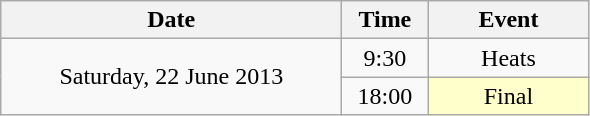<table class = "wikitable" style="text-align:center;">
<tr>
<th width=220>Date</th>
<th width=50>Time</th>
<th width=100>Event</th>
</tr>
<tr>
<td rowspan=2>Saturday, 22 June 2013</td>
<td>9:30</td>
<td>Heats</td>
</tr>
<tr>
<td>18:00</td>
<td bgcolor=ffffcc>Final</td>
</tr>
</table>
